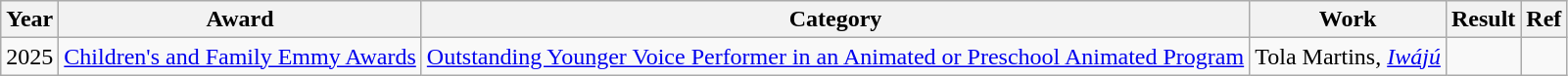<table class="wikitable">
<tr>
<th>Year</th>
<th>Award</th>
<th>Category</th>
<th>Work</th>
<th>Result</th>
<th>Ref</th>
</tr>
<tr>
<td>2025</td>
<td><a href='#'>Children's and Family Emmy Awards</a></td>
<td><a href='#'>Outstanding Younger Voice Performer in an Animated or Preschool Animated Program</a></td>
<td>Tola Martins, <em><a href='#'>Iwájú</a></em></td>
<td></td>
<td></td>
</tr>
</table>
